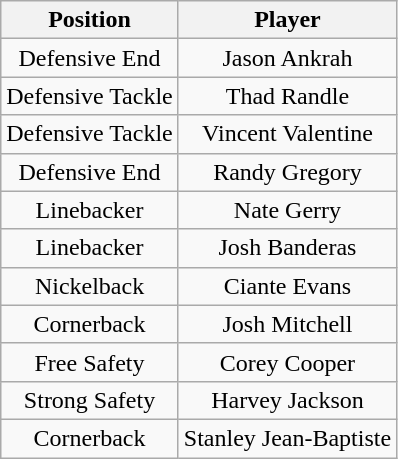<table class="wikitable" style="text-align: center;">
<tr>
<th>Position</th>
<th>Player</th>
</tr>
<tr>
<td>Defensive End</td>
<td>Jason Ankrah</td>
</tr>
<tr>
<td>Defensive Tackle</td>
<td>Thad Randle</td>
</tr>
<tr>
<td>Defensive Tackle</td>
<td>Vincent Valentine</td>
</tr>
<tr>
<td>Defensive End</td>
<td>Randy Gregory</td>
</tr>
<tr>
<td>Linebacker</td>
<td>Nate Gerry</td>
</tr>
<tr>
<td>Linebacker</td>
<td>Josh Banderas</td>
</tr>
<tr>
<td>Nickelback</td>
<td>Ciante Evans</td>
</tr>
<tr>
<td>Cornerback</td>
<td>Josh Mitchell</td>
</tr>
<tr>
<td>Free Safety</td>
<td>Corey Cooper</td>
</tr>
<tr>
<td>Strong Safety</td>
<td>Harvey Jackson</td>
</tr>
<tr>
<td>Cornerback</td>
<td>Stanley Jean-Baptiste</td>
</tr>
</table>
